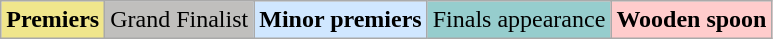<table class="wikitable">
<tr>
<td style=background:#F0E68C><strong>Premiers</strong></td>
<td style=background:#C0BFBD>Grand Finalist</td>
<td style=background:#D0E7FF><strong>Minor premiers</strong></td>
<td style=background:#96CDCD>Finals appearance</td>
<td style=background:#FFCCCC><strong>Wooden spoon</strong></td>
</tr>
</table>
